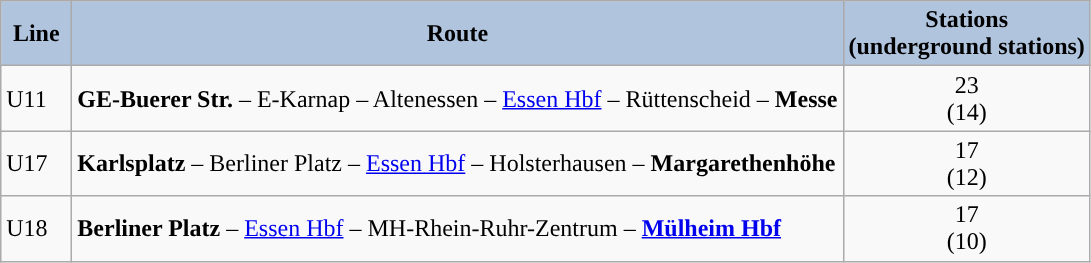<table class="wikitable">
<tr>
<th style="background: lightsteelblue;" width="40px">Line</th>
<th style="background: lightsteelblue;">Route</th>
<th style="background: lightsteelblue;">Stations<br>(underground stations)</th>
</tr>
<tr>
<td style="background-color:#">U11 </td>
<td><strong>GE-Buerer Str.</strong> – E-Karnap – Altenessen – <a href='#'>Essen Hbf</a> – Rüttenscheid – <strong>Messe</strong></td>
<td style="text-align:center;">23<br>(14)</td>
</tr>
<tr>
<td style="background-color:#">U17 </td>
<td><strong>Karlsplatz</strong> – Berliner Platz – <a href='#'>Essen Hbf</a> – Holsterhausen – <strong>Margarethenhöhe</strong></td>
<td style="text-align:center;">17<br>(12)</td>
</tr>
<tr>
<td style="background-color:#">U18 </td>
<td><strong>Berliner Platz</strong> – <a href='#'>Essen Hbf</a> – MH-Rhein-Ruhr-Zentrum – <strong><a href='#'>Mülheim Hbf</a></strong></td>
<td style="text-align:center;">17<br>(10)</td>
</tr>
</table>
